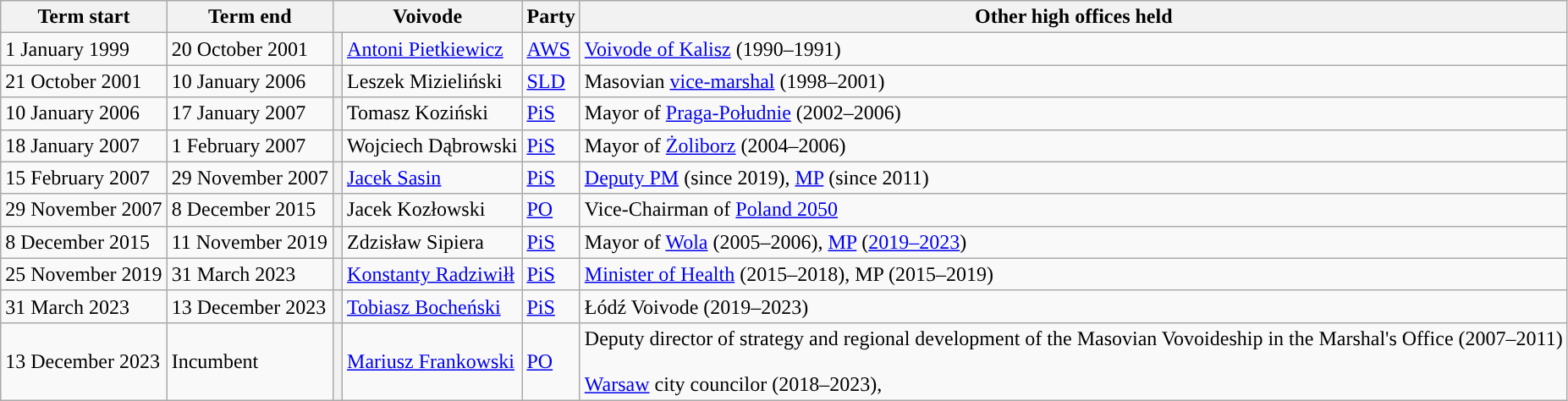<table class="wikitable">
<tr>
<th>Term start</th>
<th>Term end</th>
<th colspan="2">Voivode</th>
<th>Party</th>
<th>Other high offices held</th>
</tr>
<tr>
<td>1 January 1999</td>
<td>20 October 2001</td>
<th style="background:"></th>
<td><a href='#'>Antoni Pietkiewicz</a></td>
<td><a href='#'>AWS</a></td>
<td><a href='#'>Voivode of Kalisz</a> (1990–1991)</td>
</tr>
<tr>
<td>21 October 2001</td>
<td>10 January 2006</td>
<th style="background:"></th>
<td>Leszek Mizieliński</td>
<td><a href='#'>SLD</a></td>
<td>Masovian <a href='#'>vice-marshal</a> (1998–2001)</td>
</tr>
<tr>
<td>10 January 2006</td>
<td>17 January 2007</td>
<th style="background:"></th>
<td>Tomasz Koziński</td>
<td><a href='#'>PiS</a></td>
<td>Mayor of <a href='#'>Praga-Południe</a> (2002–2006)</td>
</tr>
<tr>
<td>18 January 2007</td>
<td>1 February 2007</td>
<th style="background:"></th>
<td>Wojciech Dąbrowski</td>
<td><a href='#'>PiS</a></td>
<td>Mayor of <a href='#'>Żoliborz</a> (2004–2006)</td>
</tr>
<tr>
<td>15 February 2007</td>
<td>29 November 2007</td>
<th style="background:"></th>
<td><a href='#'>Jacek Sasin</a></td>
<td><a href='#'>PiS</a></td>
<td><a href='#'>Deputy PM</a> (since 2019), <a href='#'>MP</a> (since 2011)</td>
</tr>
<tr>
<td>29 November 2007</td>
<td>8 December 2015</td>
<th style="background:"></th>
<td>Jacek Kozłowski</td>
<td><a href='#'>PO</a></td>
<td>Vice-Chairman of <a href='#'>Poland 2050</a></td>
</tr>
<tr>
<td>8 December 2015</td>
<td>11 November 2019</td>
<th style="background:"></th>
<td>Zdzisław Sipiera</td>
<td><a href='#'>PiS</a></td>
<td>Mayor of <a href='#'>Wola</a> (2005–2006), <a href='#'>MP</a> (<a href='#'>2019–2023</a>)</td>
</tr>
<tr>
<td>25 November 2019</td>
<td>31 March 2023</td>
<th style="background:"></th>
<td><a href='#'>Konstanty Radziwiłł</a></td>
<td><a href='#'>PiS</a></td>
<td><a href='#'>Minister of Health</a> (2015–2018), MP (2015–2019)</td>
</tr>
<tr>
<td>31 March 2023</td>
<td>13 December 2023</td>
<th style="background:"></th>
<td><a href='#'>Tobiasz Bocheński</a></td>
<td><a href='#'>PiS</a></td>
<td>Łódź Voivode (2019–2023)</td>
</tr>
<tr>
<td>13 December 2023</td>
<td>Incumbent</td>
<th style="background:"></th>
<td><a href='#'>Mariusz Frankowski</a></td>
<td><a href='#'>PO</a></td>
<td>Deputy director of strategy and regional development of the Masovian Vovoideship in the Marshal's Office (2007–2011)<br><br> <a href='#'>Warsaw</a> city councilor (2018–2023),</td>
</tr>
</table>
